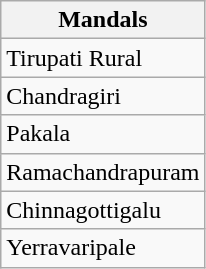<table class="wikitable sortable static-row-numbers static-row-header-hash">
<tr>
<th>Mandals</th>
</tr>
<tr>
<td>Tirupati Rural</td>
</tr>
<tr>
<td>Chandragiri</td>
</tr>
<tr>
<td>Pakala</td>
</tr>
<tr>
<td>Ramachandrapuram</td>
</tr>
<tr>
<td>Chinnagottigalu</td>
</tr>
<tr>
<td>Yerravaripale</td>
</tr>
</table>
